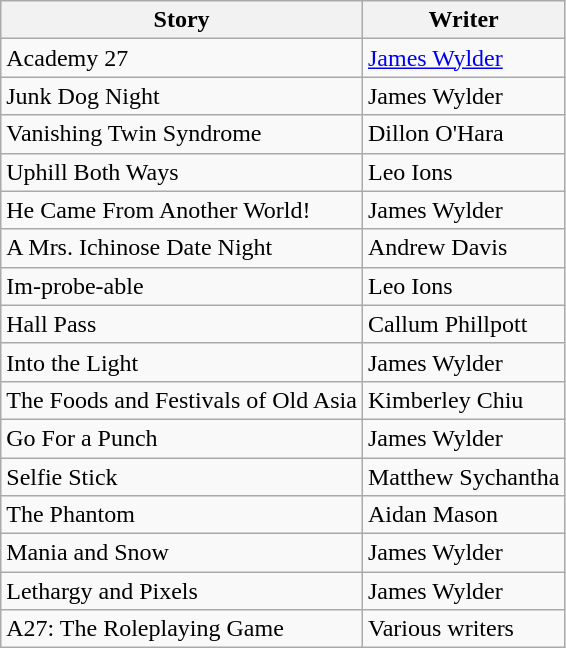<table class="wikitable">
<tr>
<th>Story</th>
<th>Writer</th>
</tr>
<tr>
<td>Academy 27</td>
<td><a href='#'>James Wylder</a></td>
</tr>
<tr>
<td>Junk Dog Night</td>
<td>James Wylder</td>
</tr>
<tr>
<td>Vanishing Twin Syndrome</td>
<td>Dillon O'Hara</td>
</tr>
<tr>
<td>Uphill Both Ways</td>
<td>Leo Ions</td>
</tr>
<tr>
<td>He Came From Another World!</td>
<td>James Wylder</td>
</tr>
<tr>
<td>A Mrs. Ichinose Date Night</td>
<td>Andrew Davis</td>
</tr>
<tr>
<td>Im-probe-able</td>
<td>Leo Ions</td>
</tr>
<tr>
<td>Hall Pass</td>
<td>Callum Phillpott</td>
</tr>
<tr>
<td>Into the Light</td>
<td>James Wylder</td>
</tr>
<tr>
<td>The Foods and Festivals of Old Asia</td>
<td>Kimberley Chiu</td>
</tr>
<tr>
<td>Go For a Punch</td>
<td>James Wylder</td>
</tr>
<tr>
<td>Selfie Stick</td>
<td>Matthew Sychantha</td>
</tr>
<tr>
<td>The Phantom</td>
<td>Aidan Mason</td>
</tr>
<tr>
<td>Mania and Snow</td>
<td>James Wylder</td>
</tr>
<tr>
<td>Lethargy and Pixels</td>
<td>James Wylder</td>
</tr>
<tr>
<td>A27: The Roleplaying Game</td>
<td>Various writers</td>
</tr>
</table>
